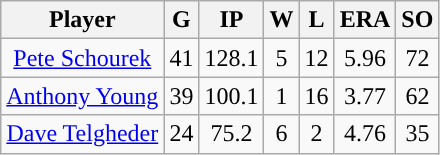<table class="wikitable sortable">
<tr>
<th>Player</th>
<th>G</th>
<th>IP</th>
<th>W</th>
<th>L</th>
<th>ERA</th>
<th>SO</th>
</tr>
<tr align="center">
<td><a href='#'>Pete Schourek</a></td>
<td>41</td>
<td>128.1</td>
<td>5</td>
<td>12</td>
<td>5.96</td>
<td>72</td>
</tr>
<tr align=center>
<td><a href='#'>Anthony Young</a></td>
<td>39</td>
<td>100.1</td>
<td>1</td>
<td>16</td>
<td>3.77</td>
<td>62</td>
</tr>
<tr align=center>
<td><a href='#'>Dave Telgheder</a></td>
<td>24</td>
<td>75.2</td>
<td>6</td>
<td>2</td>
<td>4.76</td>
<td>35</td>
</tr>
</table>
